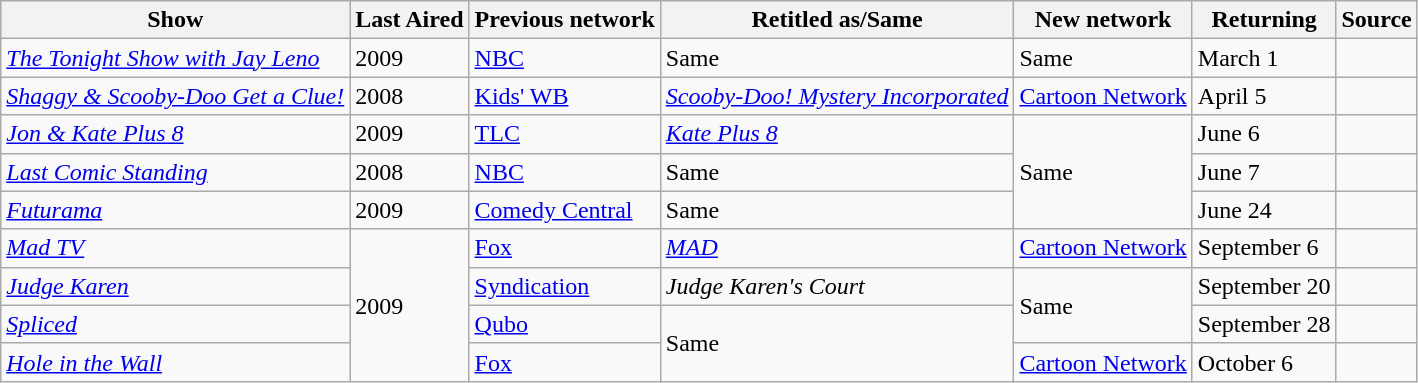<table class="wikitable sortable">
<tr ">
<th>Show</th>
<th>Last Aired</th>
<th>Previous network</th>
<th>Retitled as/Same</th>
<th>New network</th>
<th>Returning</th>
<th>Source</th>
</tr>
<tr>
<td><em><a href='#'>The Tonight Show with Jay Leno</a></em></td>
<td>2009</td>
<td><a href='#'>NBC</a></td>
<td>Same</td>
<td>Same</td>
<td>March 1</td>
<td></td>
</tr>
<tr>
<td><em><a href='#'>Shaggy & Scooby-Doo Get a Clue!</a></em></td>
<td>2008</td>
<td><a href='#'>Kids' WB</a></td>
<td><em><a href='#'>Scooby-Doo! Mystery Incorporated</a></em></td>
<td><a href='#'>Cartoon Network</a></td>
<td>April 5</td>
<td></td>
</tr>
<tr>
<td><em><a href='#'>Jon & Kate Plus 8</a></em></td>
<td>2009</td>
<td><a href='#'>TLC</a></td>
<td><em><a href='#'>Kate Plus 8</a></em></td>
<td rowspan="3">Same</td>
<td>June 6</td>
<td></td>
</tr>
<tr>
<td><em><a href='#'>Last Comic Standing</a></em></td>
<td>2008</td>
<td><a href='#'>NBC</a></td>
<td>Same</td>
<td>June 7</td>
<td></td>
</tr>
<tr>
<td><em><a href='#'>Futurama</a></em></td>
<td>2009</td>
<td><a href='#'>Comedy Central</a></td>
<td>Same</td>
<td>June 24</td>
<td></td>
</tr>
<tr>
<td><em><a href='#'>Mad TV</a></em></td>
<td rowspan="4">2009</td>
<td><a href='#'>Fox</a></td>
<td><em><a href='#'>MAD</a></em></td>
<td><a href='#'>Cartoon Network</a></td>
<td>September 6</td>
<td></td>
</tr>
<tr>
<td><em><a href='#'>Judge Karen</a></em></td>
<td><a href='#'>Syndication</a></td>
<td><em>Judge Karen's Court</em></td>
<td rowspan="2">Same</td>
<td>September 20</td>
<td></td>
</tr>
<tr>
<td><em><a href='#'>Spliced</a></em></td>
<td><a href='#'>Qubo</a></td>
<td rowspan="2">Same</td>
<td>September 28</td>
<td></td>
</tr>
<tr>
<td><em><a href='#'>Hole in the Wall</a></em></td>
<td><a href='#'>Fox</a></td>
<td><a href='#'>Cartoon Network</a></td>
<td>October 6</td>
<td></td>
</tr>
</table>
